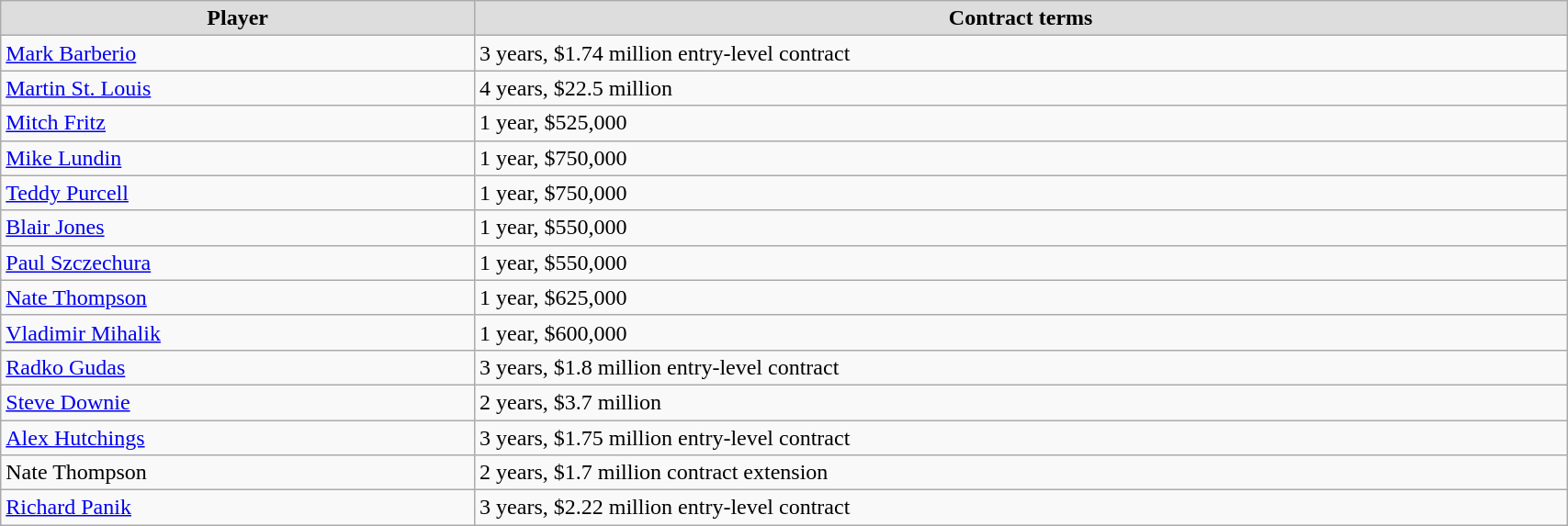<table class="wikitable" style="width:90%;">
<tr style="text-align:center; background:#ddd;">
<td><strong>Player</strong></td>
<td><strong>Contract terms</strong></td>
</tr>
<tr>
<td><a href='#'>Mark Barberio</a></td>
<td>3 years, $1.74 million entry-level contract</td>
</tr>
<tr>
<td><a href='#'>Martin St. Louis</a></td>
<td>4 years, $22.5 million</td>
</tr>
<tr>
<td><a href='#'>Mitch Fritz</a></td>
<td>1 year, $525,000</td>
</tr>
<tr>
<td><a href='#'>Mike Lundin</a></td>
<td>1 year, $750,000</td>
</tr>
<tr>
<td><a href='#'>Teddy Purcell</a></td>
<td>1 year, $750,000</td>
</tr>
<tr>
<td><a href='#'>Blair Jones</a></td>
<td>1 year, $550,000</td>
</tr>
<tr>
<td><a href='#'>Paul Szczechura</a></td>
<td>1 year, $550,000</td>
</tr>
<tr>
<td><a href='#'>Nate Thompson</a></td>
<td>1 year, $625,000</td>
</tr>
<tr>
<td><a href='#'>Vladimir Mihalik</a></td>
<td>1 year, $600,000</td>
</tr>
<tr>
<td><a href='#'>Radko Gudas</a></td>
<td>3 years, $1.8 million entry-level contract</td>
</tr>
<tr>
<td><a href='#'>Steve Downie</a></td>
<td>2 years, $3.7 million</td>
</tr>
<tr>
<td><a href='#'>Alex Hutchings</a></td>
<td>3 years, $1.75 million entry-level contract</td>
</tr>
<tr>
<td>Nate Thompson</td>
<td>2 years, $1.7 million contract extension</td>
</tr>
<tr>
<td><a href='#'>Richard Panik</a></td>
<td>3 years, $2.22 million entry-level contract</td>
</tr>
</table>
